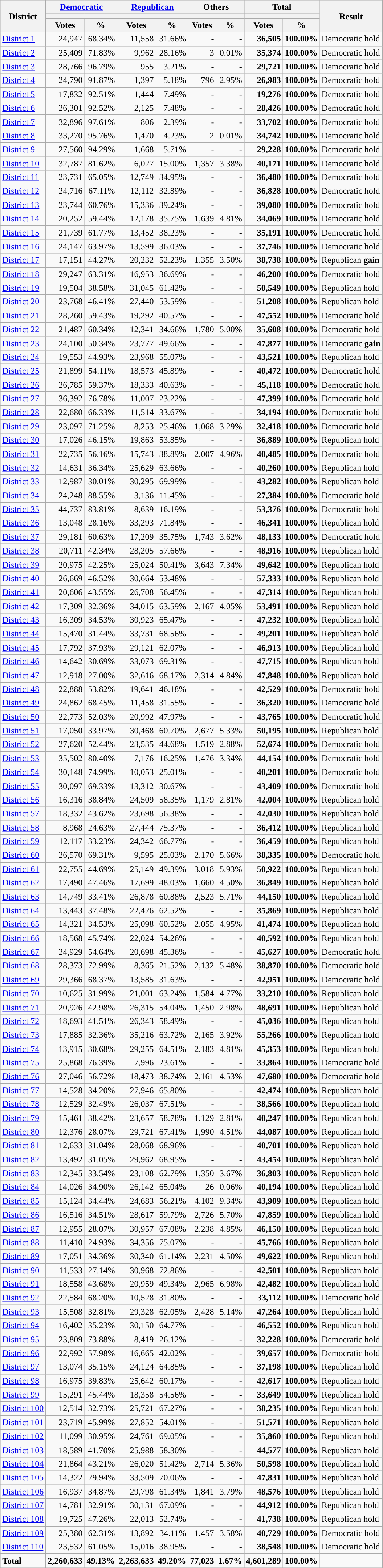<table class="wikitable plainrowheaders sortable" style="font-size:100%; text-align:right;">
<tr>
<th scope=col rowspan=3>District</th>
<th scope=col colspan=2><a href='#'>Democratic</a></th>
<th scope=col colspan=2><a href='#'>Republican</a></th>
<th scope=col colspan=2>Others</th>
<th scope=col colspan=2>Total</th>
<th scope=col rowspan=3>Result</th>
</tr>
<tr>
<th scope=col colspan=2 style="background:"></th>
<th scope=col colspan=2 style="background:"></th>
<th scope=col colspan=2></th>
<th scope=col colspan=2></th>
</tr>
<tr>
<th scope=col data-sort-type="number">Votes</th>
<th scope=col data-sort-type="number">%</th>
<th scope=col data-sort-type="number">Votes</th>
<th scope=col data-sort-type="number">%</th>
<th scope=col data-sort-type="number">Votes</th>
<th scope=col data-sort-type="number">%</th>
<th scope=col data-sort-type="number">Votes</th>
<th scope=col data-sort-type="number">%</th>
</tr>
<tr>
<td align=left><a href='#'>District 1</a></td>
<td>24,947</td>
<td>68.34%</td>
<td>11,558</td>
<td>31.66%</td>
<td>-</td>
<td>-</td>
<td><strong>36,505</strong></td>
<td><strong>100.00%</strong></td>
<td align=left>Democratic hold</td>
</tr>
<tr>
<td align=left><a href='#'>District 2</a></td>
<td>25,409</td>
<td>71.83%</td>
<td>9,962</td>
<td>28.16%</td>
<td>3</td>
<td>0.01%</td>
<td><strong>35,374</strong></td>
<td><strong>100.00%</strong></td>
<td align=left>Democratic hold</td>
</tr>
<tr>
<td align=left><a href='#'>District 3</a></td>
<td>28,766</td>
<td>96.79%</td>
<td>955</td>
<td>3.21%</td>
<td>-</td>
<td>-</td>
<td><strong>29,721</strong></td>
<td><strong>100.00%</strong></td>
<td align=left>Democratic hold</td>
</tr>
<tr>
<td align=left><a href='#'>District 4</a></td>
<td>24,790</td>
<td>91.87%</td>
<td>1,397</td>
<td>5.18%</td>
<td>796</td>
<td>2.95%</td>
<td><strong>26,983</strong></td>
<td><strong>100.00%</strong></td>
<td align=left>Democratic hold</td>
</tr>
<tr>
<td align=left><a href='#'>District 5</a></td>
<td>17,832</td>
<td>92.51%</td>
<td>1,444</td>
<td>7.49%</td>
<td>-</td>
<td>-</td>
<td><strong>19,276</strong></td>
<td><strong>100.00%</strong></td>
<td align=left>Democratic hold</td>
</tr>
<tr>
<td align=left><a href='#'>District 6</a></td>
<td>26,301</td>
<td>92.52%</td>
<td>2,125</td>
<td>7.48%</td>
<td>-</td>
<td>-</td>
<td><strong>28,426</strong></td>
<td><strong>100.00%</strong></td>
<td align=left>Democratic hold</td>
</tr>
<tr>
<td align=left><a href='#'>District 7</a></td>
<td>32,896</td>
<td>97.61%</td>
<td>806</td>
<td>2.39%</td>
<td>-</td>
<td>-</td>
<td><strong>33,702</strong></td>
<td><strong>100.00%</strong></td>
<td align=left>Democratic hold</td>
</tr>
<tr>
<td align=left><a href='#'>District 8</a></td>
<td>33,270</td>
<td>95.76%</td>
<td>1,470</td>
<td>4.23%</td>
<td>2</td>
<td>0.01%</td>
<td><strong>34,742</strong></td>
<td><strong>100.00%</strong></td>
<td align=left>Democratic hold</td>
</tr>
<tr>
<td align=left><a href='#'>District 9</a></td>
<td>27,560</td>
<td>94.29%</td>
<td>1,668</td>
<td>5.71%</td>
<td>-</td>
<td>-</td>
<td><strong>29,228</strong></td>
<td><strong>100.00%</strong></td>
<td align=left>Democratic hold</td>
</tr>
<tr>
<td align=left><a href='#'>District 10</a></td>
<td>32,787</td>
<td>81.62%</td>
<td>6,027</td>
<td>15.00%</td>
<td>1,357</td>
<td>3.38%</td>
<td><strong>40,171</strong></td>
<td><strong>100.00%</strong></td>
<td align=left>Democratic hold</td>
</tr>
<tr>
<td align=left><a href='#'>District 11</a></td>
<td>23,731</td>
<td>65.05%</td>
<td>12,749</td>
<td>34.95%</td>
<td>-</td>
<td>-</td>
<td><strong>36,480</strong></td>
<td><strong>100.00%</strong></td>
<td align=left>Democratic hold</td>
</tr>
<tr>
<td align=left><a href='#'>District 12</a></td>
<td>24,716</td>
<td>67.11%</td>
<td>12,112</td>
<td>32.89%</td>
<td>-</td>
<td>-</td>
<td><strong>36,828</strong></td>
<td><strong>100.00%</strong></td>
<td align=left>Democratic hold</td>
</tr>
<tr>
<td align=left><a href='#'>District 13</a></td>
<td>23,744</td>
<td>60.76%</td>
<td>15,336</td>
<td>39.24%</td>
<td>-</td>
<td>-</td>
<td><strong>39,080</strong></td>
<td><strong>100.00%</strong></td>
<td align=left>Democratic hold</td>
</tr>
<tr>
<td align=left><a href='#'>District 14</a></td>
<td>20,252</td>
<td>59.44%</td>
<td>12,178</td>
<td>35.75%</td>
<td>1,639</td>
<td>4.81%</td>
<td><strong>34,069</strong></td>
<td><strong>100.00%</strong></td>
<td align=left>Democratic hold</td>
</tr>
<tr>
<td align=left><a href='#'>District 15</a></td>
<td>21,739</td>
<td>61.77%</td>
<td>13,452</td>
<td>38.23%</td>
<td>-</td>
<td>-</td>
<td><strong>35,191</strong></td>
<td><strong>100.00%</strong></td>
<td align=left>Democratic hold</td>
</tr>
<tr>
<td align=left><a href='#'>District 16</a></td>
<td>24,147</td>
<td>63.97%</td>
<td>13,599</td>
<td>36.03%</td>
<td>-</td>
<td>-</td>
<td><strong>37,746</strong></td>
<td><strong>100.00%</strong></td>
<td align=left>Democratic hold</td>
</tr>
<tr>
<td align=left><a href='#'>District 17</a></td>
<td>17,151</td>
<td>44.27%</td>
<td>20,232</td>
<td>52.23%</td>
<td>1,355</td>
<td>3.50%</td>
<td><strong>38,738</strong></td>
<td><strong>100.00%</strong></td>
<td align=left>Republican <strong>gain</strong></td>
</tr>
<tr>
<td align=left><a href='#'>District 18</a></td>
<td>29,247</td>
<td>63.31%</td>
<td>16,953</td>
<td>36.69%</td>
<td>-</td>
<td>-</td>
<td><strong>46,200</strong></td>
<td><strong>100.00%</strong></td>
<td align=left>Democratic hold</td>
</tr>
<tr>
<td align=left><a href='#'>District 19</a></td>
<td>19,504</td>
<td>38.58%</td>
<td>31,045</td>
<td>61.42%</td>
<td>-</td>
<td>-</td>
<td><strong>50,549</strong></td>
<td><strong>100.00%</strong></td>
<td align=left>Republican hold</td>
</tr>
<tr>
<td align=left><a href='#'>District 20</a></td>
<td>23,768</td>
<td>46.41%</td>
<td>27,440</td>
<td>53.59%</td>
<td>-</td>
<td>-</td>
<td><strong>51,208</strong></td>
<td><strong>100.00%</strong></td>
<td align=left>Republican hold</td>
</tr>
<tr>
<td align=left><a href='#'>District 21</a></td>
<td>28,260</td>
<td>59.43%</td>
<td>19,292</td>
<td>40.57%</td>
<td>-</td>
<td>-</td>
<td><strong>47,552</strong></td>
<td><strong>100.00%</strong></td>
<td align=left>Democratic hold</td>
</tr>
<tr>
<td align=left><a href='#'>District 22</a></td>
<td>21,487</td>
<td>60.34%</td>
<td>12,341</td>
<td>34.66%</td>
<td>1,780</td>
<td>5.00%</td>
<td><strong>35,608</strong></td>
<td><strong>100.00%</strong></td>
<td align=left>Democratic hold</td>
</tr>
<tr>
<td align=left><a href='#'>District 23</a></td>
<td>24,100</td>
<td>50.34%</td>
<td>23,777</td>
<td>49.66%</td>
<td>-</td>
<td>-</td>
<td><strong>47,877</strong></td>
<td><strong>100.00%</strong></td>
<td align=left>Democratic <strong>gain</strong></td>
</tr>
<tr>
<td align=left><a href='#'>District 24</a></td>
<td>19,553</td>
<td>44.93%</td>
<td>23,968</td>
<td>55.07%</td>
<td>-</td>
<td>-</td>
<td><strong>43,521</strong></td>
<td><strong>100.00%</strong></td>
<td align=left>Republican hold</td>
</tr>
<tr>
<td align=left><a href='#'>District 25</a></td>
<td>21,899</td>
<td>54.11%</td>
<td>18,573</td>
<td>45.89%</td>
<td>-</td>
<td>-</td>
<td><strong>40,472</strong></td>
<td><strong>100.00%</strong></td>
<td align=left>Democratic hold</td>
</tr>
<tr>
<td align=left><a href='#'>District 26</a></td>
<td>26,785</td>
<td>59.37%</td>
<td>18,333</td>
<td>40.63%</td>
<td>-</td>
<td>-</td>
<td><strong>45,118</strong></td>
<td><strong>100.00%</strong></td>
<td align=left>Democratic hold</td>
</tr>
<tr>
<td align=left><a href='#'>District 27</a></td>
<td>36,392</td>
<td>76.78%</td>
<td>11,007</td>
<td>23.22%</td>
<td>-</td>
<td>-</td>
<td><strong>47,399</strong></td>
<td><strong>100.00%</strong></td>
<td align=left>Democratic hold</td>
</tr>
<tr>
<td align=left><a href='#'>District 28</a></td>
<td>22,680</td>
<td>66.33%</td>
<td>11,514</td>
<td>33.67%</td>
<td>-</td>
<td>-</td>
<td><strong>34,194</strong></td>
<td><strong>100.00%</strong></td>
<td align=left>Democratic hold</td>
</tr>
<tr>
<td align=left><a href='#'>District 29</a></td>
<td>23,097</td>
<td>71.25%</td>
<td>8,253</td>
<td>25.46%</td>
<td>1,068</td>
<td>3.29%</td>
<td><strong>32,418</strong></td>
<td><strong>100.00%</strong></td>
<td align=left>Democratic hold</td>
</tr>
<tr>
<td align=left><a href='#'>District 30</a></td>
<td>17,026</td>
<td>46.15%</td>
<td>19,863</td>
<td>53.85%</td>
<td>-</td>
<td>-</td>
<td><strong>36,889</strong></td>
<td><strong>100.00%</strong></td>
<td align=left>Republican hold</td>
</tr>
<tr>
<td align=left><a href='#'>District 31</a></td>
<td>22,735</td>
<td>56.16%</td>
<td>15,743</td>
<td>38.89%</td>
<td>2,007</td>
<td>4.96%</td>
<td><strong>40,485</strong></td>
<td><strong>100.00%</strong></td>
<td align=left>Democratic hold</td>
</tr>
<tr>
<td align=left><a href='#'>District 32</a></td>
<td>14,631</td>
<td>36.34%</td>
<td>25,629</td>
<td>63.66%</td>
<td>-</td>
<td>-</td>
<td><strong>40,260</strong></td>
<td><strong>100.00%</strong></td>
<td align=left>Republican hold</td>
</tr>
<tr>
<td align=left><a href='#'>District 33</a></td>
<td>12,987</td>
<td>30.01%</td>
<td>30,295</td>
<td>69.99%</td>
<td>-</td>
<td>-</td>
<td><strong>43,282</strong></td>
<td><strong>100.00%</strong></td>
<td align=left>Republican hold</td>
</tr>
<tr>
<td align=left><a href='#'>District 34</a></td>
<td>24,248</td>
<td>88.55%</td>
<td>3,136</td>
<td>11.45%</td>
<td>-</td>
<td>-</td>
<td><strong>27,384</strong></td>
<td><strong>100.00%</strong></td>
<td align=left>Democratic hold</td>
</tr>
<tr>
<td align=left><a href='#'>District 35</a></td>
<td>44,737</td>
<td>83.81%</td>
<td>8,639</td>
<td>16.19%</td>
<td>-</td>
<td>-</td>
<td><strong>53,376</strong></td>
<td><strong>100.00%</strong></td>
<td align=left>Democratic hold</td>
</tr>
<tr>
<td align=left><a href='#'>District 36</a></td>
<td>13,048</td>
<td>28.16%</td>
<td>33,293</td>
<td>71.84%</td>
<td>-</td>
<td>-</td>
<td><strong>46,341</strong></td>
<td><strong>100.00%</strong></td>
<td align=left>Republican hold</td>
</tr>
<tr>
<td align=left><a href='#'>District 37</a></td>
<td>29,181</td>
<td>60.63%</td>
<td>17,209</td>
<td>35.75%</td>
<td>1,743</td>
<td>3.62%</td>
<td><strong>48,133</strong></td>
<td><strong>100.00%</strong></td>
<td align=left>Democratic hold</td>
</tr>
<tr>
<td align=left><a href='#'>District 38</a></td>
<td>20,711</td>
<td>42.34%</td>
<td>28,205</td>
<td>57.66%</td>
<td>-</td>
<td>-</td>
<td><strong>48,916</strong></td>
<td><strong>100.00%</strong></td>
<td align=left>Republican hold</td>
</tr>
<tr>
<td align=left><a href='#'>District 39</a></td>
<td>20,975</td>
<td>42.25%</td>
<td>25,024</td>
<td>50.41%</td>
<td>3,643</td>
<td>7.34%</td>
<td><strong>49,642</strong></td>
<td><strong>100.00%</strong></td>
<td align=left>Republican hold</td>
</tr>
<tr>
<td align=left><a href='#'>District 40</a></td>
<td>26,669</td>
<td>46.52%</td>
<td>30,664</td>
<td>53.48%</td>
<td>-</td>
<td>-</td>
<td><strong>57,333</strong></td>
<td><strong>100.00%</strong></td>
<td align=left>Republican hold</td>
</tr>
<tr>
<td align=left><a href='#'>District 41</a></td>
<td>20,606</td>
<td>43.55%</td>
<td>26,708</td>
<td>56.45%</td>
<td>-</td>
<td>-</td>
<td><strong>47,314</strong></td>
<td><strong>100.00%</strong></td>
<td align=left>Republican hold</td>
</tr>
<tr>
<td align=left><a href='#'>District 42</a></td>
<td>17,309</td>
<td>32.36%</td>
<td>34,015</td>
<td>63.59%</td>
<td>2,167</td>
<td>4.05%</td>
<td><strong>53,491</strong></td>
<td><strong>100.00%</strong></td>
<td align=left>Republican hold</td>
</tr>
<tr>
<td align=left><a href='#'>District 43</a></td>
<td>16,309</td>
<td>34.53%</td>
<td>30,923</td>
<td>65.47%</td>
<td>-</td>
<td>-</td>
<td><strong>47,232</strong></td>
<td><strong>100.00%</strong></td>
<td align=left>Republican hold</td>
</tr>
<tr>
<td align=left><a href='#'>District 44</a></td>
<td>15,470</td>
<td>31.44%</td>
<td>33,731</td>
<td>68.56%</td>
<td>-</td>
<td>-</td>
<td><strong>49,201</strong></td>
<td><strong>100.00%</strong></td>
<td align=left>Republican hold</td>
</tr>
<tr>
<td align=left><a href='#'>District 45</a></td>
<td>17,792</td>
<td>37.93%</td>
<td>29,121</td>
<td>62.07%</td>
<td>-</td>
<td>-</td>
<td><strong>46,913</strong></td>
<td><strong>100.00%</strong></td>
<td align=left>Republican hold</td>
</tr>
<tr>
<td align=left><a href='#'>District 46</a></td>
<td>14,642</td>
<td>30.69%</td>
<td>33,073</td>
<td>69.31%</td>
<td>-</td>
<td>-</td>
<td><strong>47,715</strong></td>
<td><strong>100.00%</strong></td>
<td align=left>Republican hold</td>
</tr>
<tr>
<td align=left><a href='#'>District 47</a></td>
<td>12,918</td>
<td>27.00%</td>
<td>32,616</td>
<td>68.17%</td>
<td>2,314</td>
<td>4.84%</td>
<td><strong>47,848</strong></td>
<td><strong>100.00%</strong></td>
<td align=left>Republican hold</td>
</tr>
<tr>
<td align=left><a href='#'>District 48</a></td>
<td>22,888</td>
<td>53.82%</td>
<td>19,641</td>
<td>46.18%</td>
<td>-</td>
<td>-</td>
<td><strong>42,529</strong></td>
<td><strong>100.00%</strong></td>
<td align=left>Democratic hold</td>
</tr>
<tr>
<td align=left><a href='#'>District 49</a></td>
<td>24,862</td>
<td>68.45%</td>
<td>11,458</td>
<td>31.55%</td>
<td>-</td>
<td>-</td>
<td><strong>36,320</strong></td>
<td><strong>100.00%</strong></td>
<td align=left>Democratic hold</td>
</tr>
<tr>
<td align=left><a href='#'>District 50</a></td>
<td>22,773</td>
<td>52.03%</td>
<td>20,992</td>
<td>47.97%</td>
<td>-</td>
<td>-</td>
<td><strong>43,765</strong></td>
<td><strong>100.00%</strong></td>
<td align=left>Democratic hold</td>
</tr>
<tr>
<td align=left><a href='#'>District 51</a></td>
<td>17,050</td>
<td>33.97%</td>
<td>30,468</td>
<td>60.70%</td>
<td>2,677</td>
<td>5.33%</td>
<td><strong>50,195</strong></td>
<td><strong>100.00%</strong></td>
<td align=left>Republican hold</td>
</tr>
<tr>
<td align=left><a href='#'>District 52</a></td>
<td>27,620</td>
<td>52.44%</td>
<td>23,535</td>
<td>44.68%</td>
<td>1,519</td>
<td>2.88%</td>
<td><strong>52,674</strong></td>
<td><strong>100.00%</strong></td>
<td align=left>Democratic hold</td>
</tr>
<tr>
<td align=left><a href='#'>District 53</a></td>
<td>35,502</td>
<td>80.40%</td>
<td>7,176</td>
<td>16.25%</td>
<td>1,476</td>
<td>3.34%</td>
<td><strong>44,154</strong></td>
<td><strong>100.00%</strong></td>
<td align=left>Democratic hold</td>
</tr>
<tr>
<td align=left><a href='#'>District 54</a></td>
<td>30,148</td>
<td>74.99%</td>
<td>10,053</td>
<td>25.01%</td>
<td>-</td>
<td>-</td>
<td><strong>40,201</strong></td>
<td><strong>100.00%</strong></td>
<td align=left>Democratic hold</td>
</tr>
<tr>
<td align=left><a href='#'>District 55</a></td>
<td>30,097</td>
<td>69.33%</td>
<td>13,312</td>
<td>30.67%</td>
<td>-</td>
<td>-</td>
<td><strong>43,409</strong></td>
<td><strong>100.00%</strong></td>
<td align=left>Democratic hold</td>
</tr>
<tr>
<td align=left><a href='#'>District 56</a></td>
<td>16,316</td>
<td>38.84%</td>
<td>24,509</td>
<td>58.35%</td>
<td>1,179</td>
<td>2.81%</td>
<td><strong>42,004</strong></td>
<td><strong>100.00%</strong></td>
<td align=left>Republican hold</td>
</tr>
<tr>
<td align=left><a href='#'>District 57</a></td>
<td>18,332</td>
<td>43.62%</td>
<td>23,698</td>
<td>56.38%</td>
<td>-</td>
<td>-</td>
<td><strong>42,030</strong></td>
<td><strong>100.00%</strong></td>
<td align=left>Republican hold</td>
</tr>
<tr>
<td align=left><a href='#'>District 58</a></td>
<td>8,968</td>
<td>24.63%</td>
<td>27,444</td>
<td>75.37%</td>
<td>-</td>
<td>-</td>
<td><strong>36,412</strong></td>
<td><strong>100.00%</strong></td>
<td align=left>Republican hold</td>
</tr>
<tr>
<td align=left><a href='#'>District 59</a></td>
<td>12,117</td>
<td>33.23%</td>
<td>24,342</td>
<td>66.77%</td>
<td>-</td>
<td>-</td>
<td><strong>36,459</strong></td>
<td><strong>100.00%</strong></td>
<td align=left>Republican hold</td>
</tr>
<tr>
<td align=left><a href='#'>District 60</a></td>
<td>26,570</td>
<td>69.31%</td>
<td>9,595</td>
<td>25.03%</td>
<td>2,170</td>
<td>5.66%</td>
<td><strong>38,335</strong></td>
<td><strong>100.00%</strong></td>
<td align=left>Democratic hold</td>
</tr>
<tr>
<td align=left><a href='#'>District 61</a></td>
<td>22,755</td>
<td>44.69%</td>
<td>25,149</td>
<td>49.39%</td>
<td>3,018</td>
<td>5.93%</td>
<td><strong>50,922</strong></td>
<td><strong>100.00%</strong></td>
<td align=left>Republican hold</td>
</tr>
<tr>
<td align=left><a href='#'>District 62</a></td>
<td>17,490</td>
<td>47.46%</td>
<td>17,699</td>
<td>48.03%</td>
<td>1,660</td>
<td>4.50%</td>
<td><strong>36,849</strong></td>
<td><strong>100.00%</strong></td>
<td align=left>Republican hold</td>
</tr>
<tr>
<td align=left><a href='#'>District 63</a></td>
<td>14,749</td>
<td>33.41%</td>
<td>26,878</td>
<td>60.88%</td>
<td>2,523</td>
<td>5.71%</td>
<td><strong>44,150</strong></td>
<td><strong>100.00%</strong></td>
<td align=left>Republican hold</td>
</tr>
<tr>
<td align=left><a href='#'>District 64</a></td>
<td>13,443</td>
<td>37.48%</td>
<td>22,426</td>
<td>62.52%</td>
<td>-</td>
<td>-</td>
<td><strong>35,869</strong></td>
<td><strong>100.00%</strong></td>
<td align=left>Republican hold</td>
</tr>
<tr>
<td align=left><a href='#'>District 65</a></td>
<td>14,321</td>
<td>34.53%</td>
<td>25,098</td>
<td>60.52%</td>
<td>2,055</td>
<td>4.95%</td>
<td><strong>41,474</strong></td>
<td><strong>100.00%</strong></td>
<td align=left>Republican hold</td>
</tr>
<tr>
<td align=left><a href='#'>District 66</a></td>
<td>18,568</td>
<td>45.74%</td>
<td>22,024</td>
<td>54.26%</td>
<td>-</td>
<td>-</td>
<td><strong>40,592</strong></td>
<td><strong>100.00%</strong></td>
<td align=left>Republican hold</td>
</tr>
<tr>
<td align=left><a href='#'>District 67</a></td>
<td>24,929</td>
<td>54.64%</td>
<td>20,698</td>
<td>45.36%</td>
<td>-</td>
<td>-</td>
<td><strong>45,627</strong></td>
<td><strong>100.00%</strong></td>
<td align=left>Democratic hold</td>
</tr>
<tr>
<td align=left><a href='#'>District 68</a></td>
<td>28,373</td>
<td>72.99%</td>
<td>8,365</td>
<td>21.52%</td>
<td>2,132</td>
<td>5.48%</td>
<td><strong>38,870</strong></td>
<td><strong>100.00%</strong></td>
<td align=left>Democratic hold</td>
</tr>
<tr>
<td align=left><a href='#'>District 69</a></td>
<td>29,366</td>
<td>68.37%</td>
<td>13,585</td>
<td>31.63%</td>
<td>-</td>
<td>-</td>
<td><strong>42,951</strong></td>
<td><strong>100.00%</strong></td>
<td align=left>Democratic hold</td>
</tr>
<tr>
<td align=left><a href='#'>District 70</a></td>
<td>10,625</td>
<td>31.99%</td>
<td>21,001</td>
<td>63.24%</td>
<td>1,584</td>
<td>4.77%</td>
<td><strong>33,210</strong></td>
<td><strong>100.00%</strong></td>
<td align=left>Republican hold</td>
</tr>
<tr>
<td align=left><a href='#'>District 71</a></td>
<td>20,926</td>
<td>42.98%</td>
<td>26,315</td>
<td>54.04%</td>
<td>1,450</td>
<td>2.98%</td>
<td><strong>48,691</strong></td>
<td><strong>100.00%</strong></td>
<td align=left>Republican hold</td>
</tr>
<tr>
<td align=left><a href='#'>District 72</a></td>
<td>18,693</td>
<td>41.51%</td>
<td>26,343</td>
<td>58.49%</td>
<td>-</td>
<td>-</td>
<td><strong>45,036</strong></td>
<td><strong>100.00%</strong></td>
<td align=left>Republican hold</td>
</tr>
<tr>
<td align=left><a href='#'>District 73</a></td>
<td>17,885</td>
<td>32.36%</td>
<td>35,216</td>
<td>63.72%</td>
<td>2,165</td>
<td>3.92%</td>
<td><strong>55,266</strong></td>
<td><strong>100.00%</strong></td>
<td align=left>Republican hold</td>
</tr>
<tr>
<td align=left><a href='#'>District 74</a></td>
<td>13,915</td>
<td>30.68%</td>
<td>29,255</td>
<td>64.51%</td>
<td>2,183</td>
<td>4.81%</td>
<td><strong>45,353</strong></td>
<td><strong>100.00%</strong></td>
<td align=left>Republican hold</td>
</tr>
<tr>
<td align=left><a href='#'>District 75</a></td>
<td>25,868</td>
<td>76.39%</td>
<td>7,996</td>
<td>23.61%</td>
<td>-</td>
<td>-</td>
<td><strong>33,864</strong></td>
<td><strong>100.00%</strong></td>
<td align=left>Democratic hold</td>
</tr>
<tr>
<td align=left><a href='#'>District 76</a></td>
<td>27,046</td>
<td>56.72%</td>
<td>18,473</td>
<td>38.74%</td>
<td>2,161</td>
<td>4.53%</td>
<td><strong>47,680</strong></td>
<td><strong>100.00%</strong></td>
<td align=left>Democratic hold</td>
</tr>
<tr>
<td align=left><a href='#'>District 77</a></td>
<td>14,528</td>
<td>34.20%</td>
<td>27,946</td>
<td>65.80%</td>
<td>-</td>
<td>-</td>
<td><strong>42,474</strong></td>
<td><strong>100.00%</strong></td>
<td align=left>Republican hold</td>
</tr>
<tr>
<td align=left><a href='#'>District 78</a></td>
<td>12,529</td>
<td>32.49%</td>
<td>26,037</td>
<td>67.51%</td>
<td>-</td>
<td>-</td>
<td><strong>38,566</strong></td>
<td><strong>100.00%</strong></td>
<td align=left>Republican hold</td>
</tr>
<tr>
<td align=left><a href='#'>District 79</a></td>
<td>15,461</td>
<td>38.42%</td>
<td>23,657</td>
<td>58.78%</td>
<td>1,129</td>
<td>2.81%</td>
<td><strong>40,247</strong></td>
<td><strong>100.00%</strong></td>
<td align=left>Republican hold</td>
</tr>
<tr>
<td align=left><a href='#'>District 80</a></td>
<td>12,376</td>
<td>28.07%</td>
<td>29,721</td>
<td>67.41%</td>
<td>1,990</td>
<td>4.51%</td>
<td><strong>44,087</strong></td>
<td><strong>100.00%</strong></td>
<td align=left>Republican hold</td>
</tr>
<tr>
<td align=left><a href='#'>District 81</a></td>
<td>12,633</td>
<td>31.04%</td>
<td>28,068</td>
<td>68.96%</td>
<td>-</td>
<td>-</td>
<td><strong>40,701</strong></td>
<td><strong>100.00%</strong></td>
<td align=left>Republican hold</td>
</tr>
<tr>
<td align=left><a href='#'>District 82</a></td>
<td>13,492</td>
<td>31.05%</td>
<td>29,962</td>
<td>68.95%</td>
<td>-</td>
<td>-</td>
<td><strong>43,454</strong></td>
<td><strong>100.00%</strong></td>
<td align=left>Republican hold</td>
</tr>
<tr>
<td align=left><a href='#'>District 83</a></td>
<td>12,345</td>
<td>33.54%</td>
<td>23,108</td>
<td>62.79%</td>
<td>1,350</td>
<td>3.67%</td>
<td><strong>36,803</strong></td>
<td><strong>100.00%</strong></td>
<td align=left>Republican hold</td>
</tr>
<tr>
<td align=left><a href='#'>District 84</a></td>
<td>14,026</td>
<td>34.90%</td>
<td>26,142</td>
<td>65.04%</td>
<td>26</td>
<td>0.06%</td>
<td><strong>40,194</strong></td>
<td><strong>100.00%</strong></td>
<td align=left>Republican hold</td>
</tr>
<tr>
<td align=left><a href='#'>District 85</a></td>
<td>15,124</td>
<td>34.44%</td>
<td>24,683</td>
<td>56.21%</td>
<td>4,102</td>
<td>9.34%</td>
<td><strong>43,909</strong></td>
<td><strong>100.00%</strong></td>
<td align=left>Republican hold</td>
</tr>
<tr>
<td align=left><a href='#'>District 86</a></td>
<td>16,516</td>
<td>34.51%</td>
<td>28,617</td>
<td>59.79%</td>
<td>2,726</td>
<td>5.70%</td>
<td><strong>47,859</strong></td>
<td><strong>100.00%</strong></td>
<td align=left>Republican hold</td>
</tr>
<tr>
<td align=left><a href='#'>District 87</a></td>
<td>12,955</td>
<td>28.07%</td>
<td>30,957</td>
<td>67.08%</td>
<td>2,238</td>
<td>4.85%</td>
<td><strong>46,150</strong></td>
<td><strong>100.00%</strong></td>
<td align=left>Republican hold</td>
</tr>
<tr>
<td align=left><a href='#'>District 88</a></td>
<td>11,410</td>
<td>24.93%</td>
<td>34,356</td>
<td>75.07%</td>
<td>-</td>
<td>-</td>
<td><strong>45,766</strong></td>
<td><strong>100.00%</strong></td>
<td align=left>Republican hold</td>
</tr>
<tr>
<td align=left><a href='#'>District 89</a></td>
<td>17,051</td>
<td>34.36%</td>
<td>30,340</td>
<td>61.14%</td>
<td>2,231</td>
<td>4.50%</td>
<td><strong>49,622</strong></td>
<td><strong>100.00%</strong></td>
<td align=left>Republican hold</td>
</tr>
<tr>
<td align=left><a href='#'>District 90</a></td>
<td>11,533</td>
<td>27.14%</td>
<td>30,968</td>
<td>72.86%</td>
<td>-</td>
<td>-</td>
<td><strong>42,501</strong></td>
<td><strong>100.00%</strong></td>
<td align=left>Republican hold</td>
</tr>
<tr>
<td align=left><a href='#'>District 91</a></td>
<td>18,558</td>
<td>43.68%</td>
<td>20,959</td>
<td>49.34%</td>
<td>2,965</td>
<td>6.98%</td>
<td><strong>42,482</strong></td>
<td><strong>100.00%</strong></td>
<td align=left>Republican hold</td>
</tr>
<tr>
<td align=left><a href='#'>District 92</a></td>
<td>22,584</td>
<td>68.20%</td>
<td>10,528</td>
<td>31.80%</td>
<td>-</td>
<td>-</td>
<td><strong>33,112</strong></td>
<td><strong>100.00%</strong></td>
<td align=left>Democratic hold</td>
</tr>
<tr>
<td align=left><a href='#'>District 93</a></td>
<td>15,508</td>
<td>32.81%</td>
<td>29,328</td>
<td>62.05%</td>
<td>2,428</td>
<td>5.14%</td>
<td><strong>47,264</strong></td>
<td><strong>100.00%</strong></td>
<td align=left>Republican hold</td>
</tr>
<tr>
<td align=left><a href='#'>District 94</a></td>
<td>16,402</td>
<td>35.23%</td>
<td>30,150</td>
<td>64.77%</td>
<td>-</td>
<td>-</td>
<td><strong>46,552</strong></td>
<td><strong>100.00%</strong></td>
<td align=left>Republican hold</td>
</tr>
<tr>
<td align=left><a href='#'>District 95</a></td>
<td>23,809</td>
<td>73.88%</td>
<td>8,419</td>
<td>26.12%</td>
<td>-</td>
<td>-</td>
<td><strong>32,228</strong></td>
<td><strong>100.00%</strong></td>
<td align=left>Democratic hold</td>
</tr>
<tr>
<td align=left><a href='#'>District 96</a></td>
<td>22,992</td>
<td>57.98%</td>
<td>16,665</td>
<td>42.02%</td>
<td>-</td>
<td>-</td>
<td><strong>39,657</strong></td>
<td><strong>100.00%</strong></td>
<td align=left>Democratic hold</td>
</tr>
<tr>
<td align=left><a href='#'>District 97</a></td>
<td>13,074</td>
<td>35.15%</td>
<td>24,124</td>
<td>64.85%</td>
<td>-</td>
<td>-</td>
<td><strong>37,198</strong></td>
<td><strong>100.00%</strong></td>
<td align=left>Republican hold</td>
</tr>
<tr>
<td align=left><a href='#'>District 98</a></td>
<td>16,975</td>
<td>39.83%</td>
<td>25,642</td>
<td>60.17%</td>
<td>-</td>
<td>-</td>
<td><strong>42,617</strong></td>
<td><strong>100.00%</strong></td>
<td align=left>Republican hold</td>
</tr>
<tr>
<td align=left><a href='#'>District 99</a></td>
<td>15,291</td>
<td>45.44%</td>
<td>18,358</td>
<td>54.56%</td>
<td>-</td>
<td>-</td>
<td><strong>33,649</strong></td>
<td><strong>100.00%</strong></td>
<td align=left>Republican hold</td>
</tr>
<tr>
<td align=left><a href='#'>District 100</a></td>
<td>12,514</td>
<td>32.73%</td>
<td>25,721</td>
<td>67.27%</td>
<td>-</td>
<td>-</td>
<td><strong>38,235</strong></td>
<td><strong>100.00%</strong></td>
<td align=left>Republican hold</td>
</tr>
<tr>
<td align=left><a href='#'>District 101</a></td>
<td>23,719</td>
<td>45.99%</td>
<td>27,852</td>
<td>54.01%</td>
<td>-</td>
<td>-</td>
<td><strong>51,571</strong></td>
<td><strong>100.00%</strong></td>
<td align=left>Republican hold</td>
</tr>
<tr>
<td align=left><a href='#'>District 102</a></td>
<td>11,099</td>
<td>30.95%</td>
<td>24,761</td>
<td>69.05%</td>
<td>-</td>
<td>-</td>
<td><strong>35,860</strong></td>
<td><strong>100.00%</strong></td>
<td align=left>Republican hold</td>
</tr>
<tr>
<td align=left><a href='#'>District 103</a></td>
<td>18,589</td>
<td>41.70%</td>
<td>25,988</td>
<td>58.30%</td>
<td>-</td>
<td>-</td>
<td><strong>44,577</strong></td>
<td><strong>100.00%</strong></td>
<td align=left>Republican hold</td>
</tr>
<tr>
<td align=left><a href='#'>District 104</a></td>
<td>21,864</td>
<td>43.21%</td>
<td>26,020</td>
<td>51.42%</td>
<td>2,714</td>
<td>5.36%</td>
<td><strong>50,598</strong></td>
<td><strong>100.00%</strong></td>
<td align=left>Republican hold</td>
</tr>
<tr>
<td align=left><a href='#'>District 105</a></td>
<td>14,322</td>
<td>29.94%</td>
<td>33,509</td>
<td>70.06%</td>
<td>-</td>
<td>-</td>
<td><strong>47,831</strong></td>
<td><strong>100.00%</strong></td>
<td align=left>Republican hold</td>
</tr>
<tr>
<td align=left><a href='#'>District 106</a></td>
<td>16,937</td>
<td>34.87%</td>
<td>29,798</td>
<td>61.34%</td>
<td>1,841</td>
<td>3.79%</td>
<td><strong>48,576</strong></td>
<td><strong>100.00%</strong></td>
<td align=left>Republican hold</td>
</tr>
<tr>
<td align=left><a href='#'>District 107</a></td>
<td>14,781</td>
<td>32.91%</td>
<td>30,131</td>
<td>67.09%</td>
<td>-</td>
<td>-</td>
<td><strong>44,912</strong></td>
<td><strong>100.00%</strong></td>
<td align=left>Republican hold</td>
</tr>
<tr>
<td align=left><a href='#'>District 108</a></td>
<td>19,725</td>
<td>47.26%</td>
<td>22,013</td>
<td>52.74%</td>
<td>-</td>
<td>-</td>
<td><strong>41,738</strong></td>
<td><strong>100.00%</strong></td>
<td align=left>Republican hold</td>
</tr>
<tr>
<td align=left><a href='#'>District 109</a></td>
<td>25,380</td>
<td>62.31%</td>
<td>13,892</td>
<td>34.11%</td>
<td>1,457</td>
<td>3.58%</td>
<td><strong>40,729</strong></td>
<td><strong>100.00%</strong></td>
<td align=left>Democratic hold</td>
</tr>
<tr>
<td align=left><a href='#'>District 110</a></td>
<td>23,532</td>
<td>61.05%</td>
<td>15,016</td>
<td>38.95%</td>
<td>-</td>
<td>-</td>
<td><strong>38,548</strong></td>
<td><strong>100.00%</strong></td>
<td align=left>Democratic hold</td>
</tr>
<tr class="sortbottom" style="font-weight:bold">
<td align=left>Total</td>
<td>2,260,633</td>
<td>49.13%</td>
<td>2,263,633</td>
<td>49.20%</td>
<td>77,023</td>
<td>1.67%</td>
<td>4,601,289</td>
<td>100.00%</td>
<td></td>
</tr>
</table>
